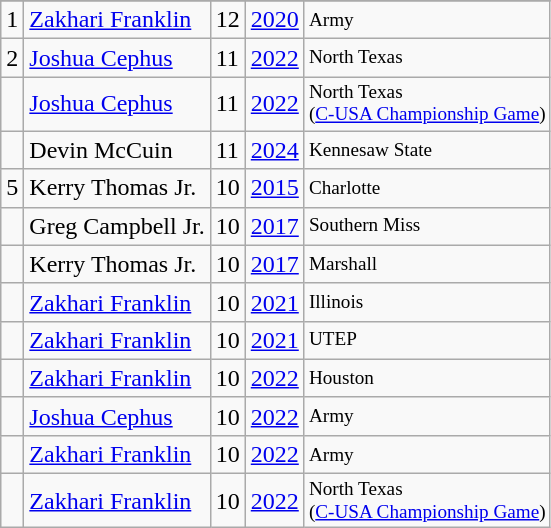<table class="wikitable">
<tr>
</tr>
<tr>
<td>1</td>
<td><a href='#'>Zakhari Franklin</a></td>
<td>12</td>
<td><a href='#'>2020</a></td>
<td style="font-size:80%;">Army</td>
</tr>
<tr>
<td>2</td>
<td><a href='#'>Joshua Cephus</a></td>
<td>11</td>
<td><a href='#'>2022</a></td>
<td style="font-size:80%;">North Texas</td>
</tr>
<tr>
<td></td>
<td><a href='#'>Joshua Cephus</a></td>
<td>11</td>
<td><a href='#'>2022</a></td>
<td style="font-size:80%;">North Texas<br>(<a href='#'>C-USA Championship Game</a>)</td>
</tr>
<tr>
<td></td>
<td>Devin McCuin</td>
<td>11</td>
<td><a href='#'>2024</a></td>
<td style="font-size:80%;">Kennesaw State</td>
</tr>
<tr>
<td>5</td>
<td>Kerry Thomas Jr.</td>
<td>10</td>
<td><a href='#'>2015</a></td>
<td style="font-size:80%;">Charlotte</td>
</tr>
<tr>
<td></td>
<td>Greg Campbell Jr.</td>
<td>10</td>
<td><a href='#'>2017</a></td>
<td style="font-size:80%;">Southern Miss</td>
</tr>
<tr>
<td></td>
<td>Kerry Thomas Jr.</td>
<td>10</td>
<td><a href='#'>2017</a></td>
<td style="font-size:80%;">Marshall</td>
</tr>
<tr>
<td></td>
<td><a href='#'>Zakhari Franklin</a></td>
<td>10</td>
<td><a href='#'>2021</a></td>
<td style="font-size:80%;">Illinois</td>
</tr>
<tr>
<td></td>
<td><a href='#'>Zakhari Franklin</a></td>
<td>10</td>
<td><a href='#'>2021</a></td>
<td style="font-size:80%;">UTEP</td>
</tr>
<tr>
<td></td>
<td><a href='#'>Zakhari Franklin</a></td>
<td>10</td>
<td><a href='#'>2022</a></td>
<td style="font-size:80%;">Houston</td>
</tr>
<tr>
<td></td>
<td><a href='#'>Joshua Cephus</a></td>
<td>10</td>
<td><a href='#'>2022</a></td>
<td style="font-size:80%;">Army</td>
</tr>
<tr>
<td></td>
<td><a href='#'>Zakhari Franklin</a></td>
<td>10</td>
<td><a href='#'>2022</a></td>
<td style="font-size:80%;">Army</td>
</tr>
<tr>
<td></td>
<td><a href='#'>Zakhari Franklin</a></td>
<td>10</td>
<td><a href='#'>2022</a></td>
<td style="font-size:80%;">North Texas<br>(<a href='#'>C-USA Championship Game</a>)</td>
</tr>
</table>
